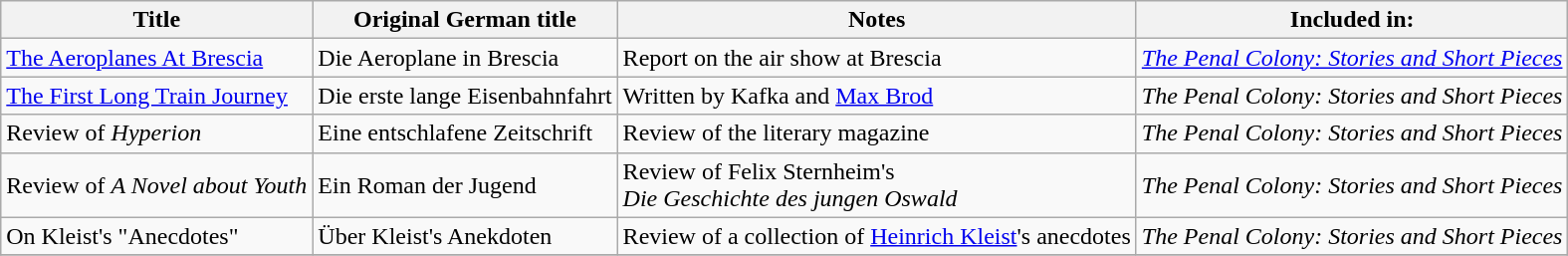<table class="wikitable">
<tr>
<th>Title</th>
<th>Original German title</th>
<th>Notes</th>
<th>Included in:</th>
</tr>
<tr>
<td><a href='#'>The Aeroplanes At Brescia</a></td>
<td>Die Aeroplane in Brescia</td>
<td>Report on the air show at Brescia</td>
<td><em><a href='#'>The Penal Colony: Stories and Short Pieces</a></em></td>
</tr>
<tr>
<td><a href='#'>The First Long Train Journey</a></td>
<td>Die erste lange Eisenbahnfahrt</td>
<td>Written by Kafka and <a href='#'>Max Brod</a></td>
<td><em>The Penal Colony: Stories and Short Pieces</em></td>
</tr>
<tr>
<td>Review of <em>Hyperion</em></td>
<td>Eine entschlafene Zeitschrift</td>
<td>Review of the literary magazine</td>
<td><em>The Penal Colony: Stories and Short Pieces</em></td>
</tr>
<tr>
<td>Review of <em>A Novel about Youth</em></td>
<td>Ein Roman der Jugend</td>
<td>Review of Felix Sternheim's<br><em>Die Geschichte des jungen Oswald</em></td>
<td><em>The Penal Colony: Stories and Short Pieces</em></td>
</tr>
<tr>
<td>On Kleist's "Anecdotes"</td>
<td>Über Kleist's Anekdoten</td>
<td>Review of a collection of <a href='#'>Heinrich Kleist</a>'s anecdotes</td>
<td><em>The Penal Colony: Stories and Short Pieces</em></td>
</tr>
<tr>
</tr>
</table>
